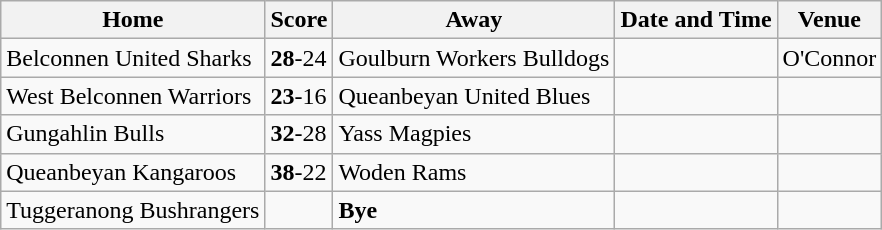<table class="wikitable">
<tr>
<th>Home</th>
<th>Score</th>
<th>Away</th>
<th>Date and Time</th>
<th>Venue</th>
</tr>
<tr>
<td> Belconnen United Sharks</td>
<td><strong>28</strong>-24</td>
<td> Goulburn Workers Bulldogs</td>
<td></td>
<td>O'Connor</td>
</tr>
<tr>
<td> West Belconnen Warriors</td>
<td><strong>23</strong>-16</td>
<td> Queanbeyan United Blues</td>
<td></td>
<td></td>
</tr>
<tr>
<td> Gungahlin Bulls</td>
<td><strong>32</strong>-28</td>
<td> Yass Magpies</td>
<td></td>
<td></td>
</tr>
<tr>
<td> Queanbeyan Kangaroos</td>
<td><strong>38</strong>-22</td>
<td> Woden Rams</td>
<td></td>
<td></td>
</tr>
<tr>
<td> Tuggeranong Bushrangers</td>
<td></td>
<td><strong>Bye</strong></td>
<td></td>
<td></td>
</tr>
</table>
